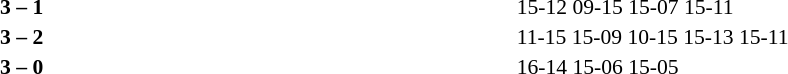<table width=100% cellspacing=1>
<tr>
<th width=20%></th>
<th width=12%></th>
<th width=20%></th>
<th width=33%></th>
<td></td>
</tr>
<tr style=font-size:90%>
<td align=right></td>
<td align=center><strong>3 – 1</strong></td>
<td></td>
<td>15-12 09-15 15-07 15-11</td>
<td></td>
</tr>
<tr style=font-size:90%>
<td align=right></td>
<td align=center><strong>3 – 2</strong></td>
<td></td>
<td>11-15 15-09 10-15 15-13 15-11</td>
<td></td>
</tr>
<tr style=font-size:90%>
<td align=right></td>
<td align=center><strong>3 – 0</strong></td>
<td></td>
<td>16-14 15-06 15-05</td>
</tr>
</table>
